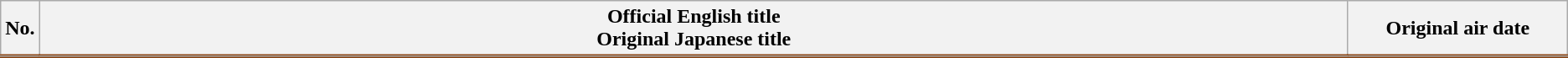<table class="wikitable">
<tr style="border-bottom: 3px solid #8B4513;">
<th style="width:1%;">No.</th>
<th>Official English title<br> Original Japanese title</th>
<th style="width:14%;">Original air date</th>
</tr>
<tr>
</tr>
</table>
